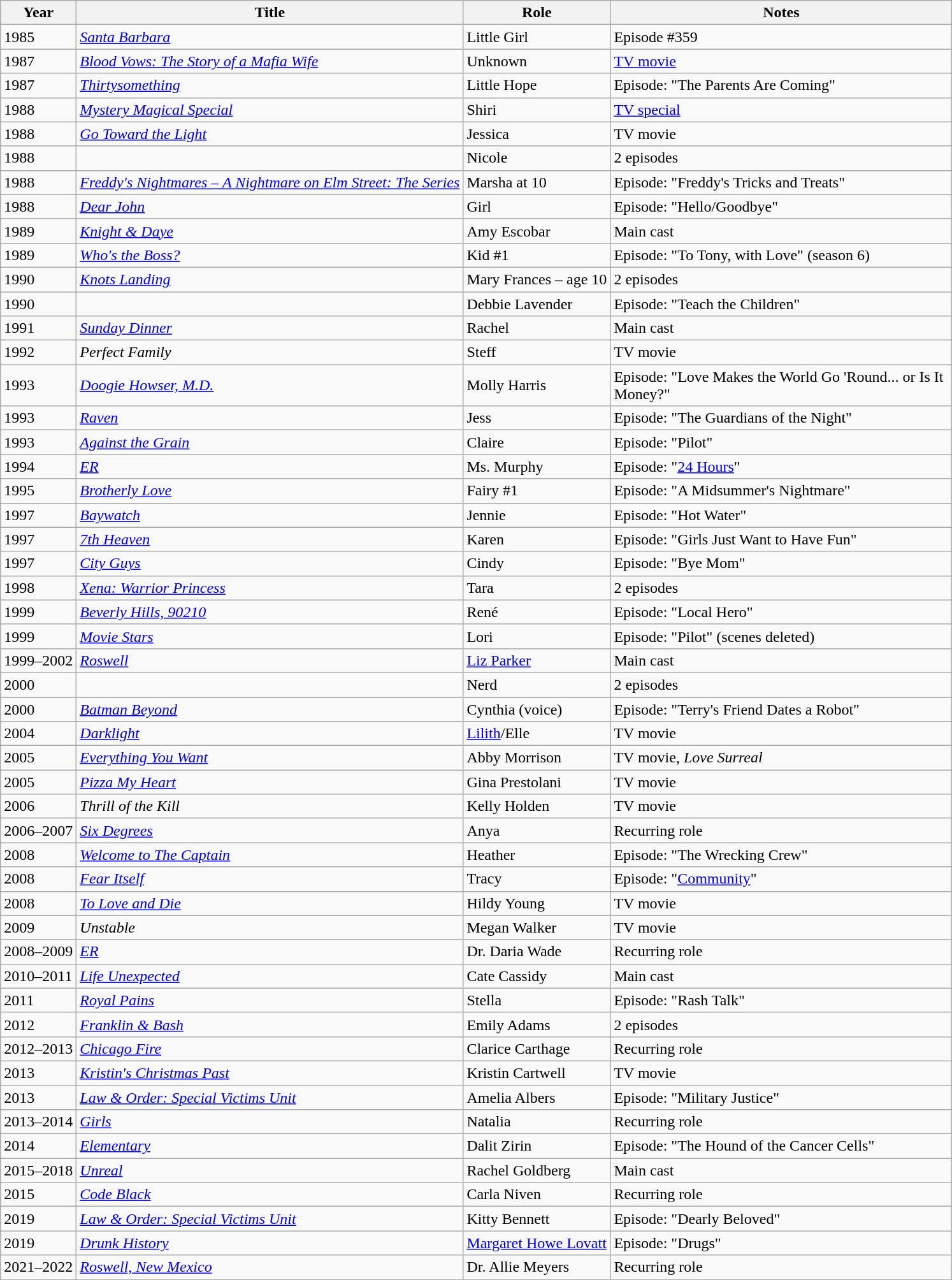<table class="wikitable sortable">
<tr>
<th>Year</th>
<th>Title</th>
<th>Role</th>
<th class="unsortable" width="350">Notes</th>
</tr>
<tr>
<td>1985</td>
<td><em><a href='#'>Santa Barbara</a></em></td>
<td>Little Girl</td>
<td>Episode #359</td>
</tr>
<tr>
<td>1987</td>
<td><em><a href='#'>Blood Vows: The Story of a Mafia Wife</a></em></td>
<td>Unknown</td>
<td><a href='#'>TV movie</a></td>
</tr>
<tr>
<td>1987</td>
<td><em><a href='#'>Thirtysomething</a></em></td>
<td>Little Hope</td>
<td>Episode: "The Parents Are Coming"</td>
</tr>
<tr>
<td>1988</td>
<td><em><a href='#'>Mystery Magical Special</a></em></td>
<td>Shiri</td>
<td><a href='#'>TV special</a></td>
</tr>
<tr>
<td>1988</td>
<td><em><a href='#'>Go Toward the Light</a></em></td>
<td>Jessica</td>
<td>TV movie</td>
</tr>
<tr>
<td>1988</td>
<td><em></em></td>
<td>Nicole</td>
<td>2 episodes</td>
</tr>
<tr>
<td>1988</td>
<td><em><a href='#'>Freddy's Nightmares – A Nightmare on Elm Street: The Series</a></em></td>
<td>Marsha at 10</td>
<td>Episode: "Freddy's Tricks and Treats"</td>
</tr>
<tr>
<td>1988</td>
<td><em><a href='#'>Dear John</a></em></td>
<td>Girl</td>
<td>Episode: "Hello/Goodbye"</td>
</tr>
<tr>
<td>1989</td>
<td><em><a href='#'>Knight & Daye</a></em></td>
<td>Amy Escobar</td>
<td>Main cast</td>
</tr>
<tr>
<td>1989</td>
<td><em><a href='#'>Who's the Boss?</a></em></td>
<td>Kid #1</td>
<td>Episode: "To Tony, with Love" (season 6)</td>
</tr>
<tr>
<td>1990</td>
<td><em><a href='#'>Knots Landing</a></em></td>
<td>Mary Frances – age 10</td>
<td>2 episodes</td>
</tr>
<tr>
<td>1990</td>
<td><em></em></td>
<td>Debbie Lavender</td>
<td>Episode: "Teach the Children"</td>
</tr>
<tr>
<td>1991</td>
<td><em><a href='#'>Sunday Dinner</a></em></td>
<td>Rachel</td>
<td>Main cast</td>
</tr>
<tr>
<td>1992</td>
<td><em>Perfect Family</em></td>
<td>Steff</td>
<td>TV movie</td>
</tr>
<tr>
<td>1993</td>
<td><em><a href='#'>Doogie Howser, M.D.</a></em></td>
<td>Molly Harris</td>
<td>Episode: "Love Makes the World Go 'Round... or Is It Money?"</td>
</tr>
<tr>
<td>1993</td>
<td><em><a href='#'>Raven</a></em></td>
<td>Jess</td>
<td>Episode: "The Guardians of the Night"</td>
</tr>
<tr>
<td>1993</td>
<td><em><a href='#'>Against the Grain</a></em></td>
<td>Claire</td>
<td>Episode: "Pilot"</td>
</tr>
<tr>
<td>1994</td>
<td><em><a href='#'>ER</a></em></td>
<td>Ms. Murphy</td>
<td>Episode: "<a href='#'>24 Hours</a>"</td>
</tr>
<tr>
<td>1995</td>
<td><em><a href='#'>Brotherly Love</a></em></td>
<td>Fairy #1</td>
<td>Episode: "A Midsummer's Nightmare"</td>
</tr>
<tr>
<td>1997</td>
<td><em><a href='#'>Baywatch</a></em></td>
<td>Jennie</td>
<td>Episode: "Hot Water"</td>
</tr>
<tr>
<td>1997</td>
<td><em><a href='#'>7th Heaven</a></em></td>
<td>Karen</td>
<td>Episode: "Girls Just Want to Have Fun"</td>
</tr>
<tr>
<td>1997</td>
<td><em><a href='#'>City Guys</a></em></td>
<td>Cindy</td>
<td>Episode: "Bye Mom"</td>
</tr>
<tr>
<td>1998</td>
<td><em><a href='#'>Xena: Warrior Princess</a></em></td>
<td>Tara</td>
<td>2 episodes</td>
</tr>
<tr>
<td>1999</td>
<td><em><a href='#'>Beverly Hills, 90210</a></em></td>
<td>René</td>
<td>Episode: "Local Hero"</td>
</tr>
<tr>
<td>1999</td>
<td><em><a href='#'>Movie Stars</a></em></td>
<td>Lori</td>
<td>Episode: "Pilot" (scenes deleted)</td>
</tr>
<tr>
<td>1999–2002</td>
<td><em><a href='#'>Roswell</a></em></td>
<td><a href='#'>Liz Parker</a></td>
<td>Main cast</td>
</tr>
<tr>
<td>2000</td>
<td><em></em></td>
<td>Nerd</td>
<td>2 episodes</td>
</tr>
<tr>
<td>2000</td>
<td><em><a href='#'>Batman Beyond</a></em></td>
<td>Cynthia (voice)</td>
<td>Episode: "Terry's Friend Dates a Robot"</td>
</tr>
<tr>
<td>2004</td>
<td><em><a href='#'>Darklight</a></em></td>
<td><a href='#'>Lilith</a>/Elle</td>
<td>TV movie</td>
</tr>
<tr>
<td>2005</td>
<td><em><a href='#'>Everything You Want</a></em></td>
<td>Abby Morrison</td>
<td>TV movie,  <em>Love Surreal</em></td>
</tr>
<tr>
<td>2005</td>
<td><em><a href='#'>Pizza My Heart</a></em></td>
<td>Gina Prestolani</td>
<td>TV movie</td>
</tr>
<tr>
<td>2006</td>
<td><em>Thrill of the Kill</em></td>
<td>Kelly Holden</td>
<td>TV movie</td>
</tr>
<tr>
<td>2006–2007</td>
<td><em><a href='#'>Six Degrees</a></em></td>
<td>Anya</td>
<td>Recurring role</td>
</tr>
<tr>
<td>2008</td>
<td><em><a href='#'>Welcome to The Captain</a></em></td>
<td>Heather</td>
<td>Episode: "The Wrecking Crew"</td>
</tr>
<tr>
<td>2008</td>
<td><em><a href='#'>Fear Itself</a></em></td>
<td>Tracy</td>
<td>Episode: "<a href='#'>Community</a>"</td>
</tr>
<tr>
<td>2008</td>
<td><em><a href='#'>To Love and Die</a></em></td>
<td>Hildy Young</td>
<td>TV movie</td>
</tr>
<tr>
<td>2009</td>
<td><em>Unstable</em></td>
<td>Megan Walker</td>
<td>TV movie</td>
</tr>
<tr>
<td>2008–2009</td>
<td><em><a href='#'>ER</a></em></td>
<td>Dr. Daria Wade</td>
<td>Recurring role</td>
</tr>
<tr>
<td>2010–2011</td>
<td><em><a href='#'>Life Unexpected</a></em></td>
<td>Cate Cassidy</td>
<td>Main cast</td>
</tr>
<tr>
<td>2011</td>
<td><em><a href='#'>Royal Pains</a></em></td>
<td>Stella</td>
<td>Episode: "Rash Talk"</td>
</tr>
<tr>
<td>2012</td>
<td><em><a href='#'>Franklin & Bash</a></em></td>
<td>Emily Adams</td>
<td>2 episodes</td>
</tr>
<tr>
<td>2012–2013</td>
<td><em><a href='#'>Chicago Fire</a></em></td>
<td>Clarice Carthage</td>
<td>Recurring role</td>
</tr>
<tr>
<td>2013</td>
<td><em><a href='#'>Kristin's Christmas Past</a></em></td>
<td>Kristin Cartwell</td>
<td>TV movie</td>
</tr>
<tr>
<td>2013</td>
<td><em><a href='#'>Law & Order: Special Victims Unit</a></em></td>
<td>Amelia Albers</td>
<td>Episode: "Military Justice"</td>
</tr>
<tr>
<td>2013–2014</td>
<td><em><a href='#'>Girls</a></em></td>
<td>Natalia</td>
<td>Recurring role</td>
</tr>
<tr>
<td>2014</td>
<td><em><a href='#'>Elementary</a></em></td>
<td>Dalit Zirin</td>
<td>Episode: "The Hound of the Cancer Cells"</td>
</tr>
<tr>
<td>2015–2018</td>
<td><em><a href='#'>Unreal</a></em></td>
<td>Rachel Goldberg</td>
<td>Main cast</td>
</tr>
<tr>
<td>2015</td>
<td><em><a href='#'>Code Black</a></em></td>
<td>Carla Niven</td>
<td>Recurring role</td>
</tr>
<tr>
<td>2019</td>
<td><em><a href='#'>Law & Order: Special Victims Unit</a></em></td>
<td>Kitty Bennett</td>
<td>Episode: "Dearly Beloved"</td>
</tr>
<tr>
<td>2019</td>
<td><em><a href='#'>Drunk History</a></em></td>
<td><a href='#'>Margaret Howe Lovatt</a></td>
<td>Episode: "Drugs"</td>
</tr>
<tr>
<td>2021–2022</td>
<td><em><a href='#'>Roswell, New Mexico</a></em></td>
<td>Dr. Allie Meyers</td>
<td>Recurring role</td>
</tr>
</table>
